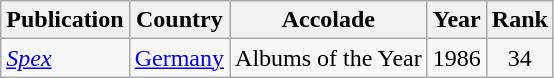<table class="wikitable">
<tr>
<th>Publication</th>
<th>Country</th>
<th>Accolade</th>
<th>Year</th>
<th>Rank</th>
</tr>
<tr>
<td><em><a href='#'>Spex</a></em></td>
<td><a href='#'>Germany</a></td>
<td>Albums of the Year</td>
<td>1986</td>
<td style="text-align:center;">34</td>
</tr>
</table>
